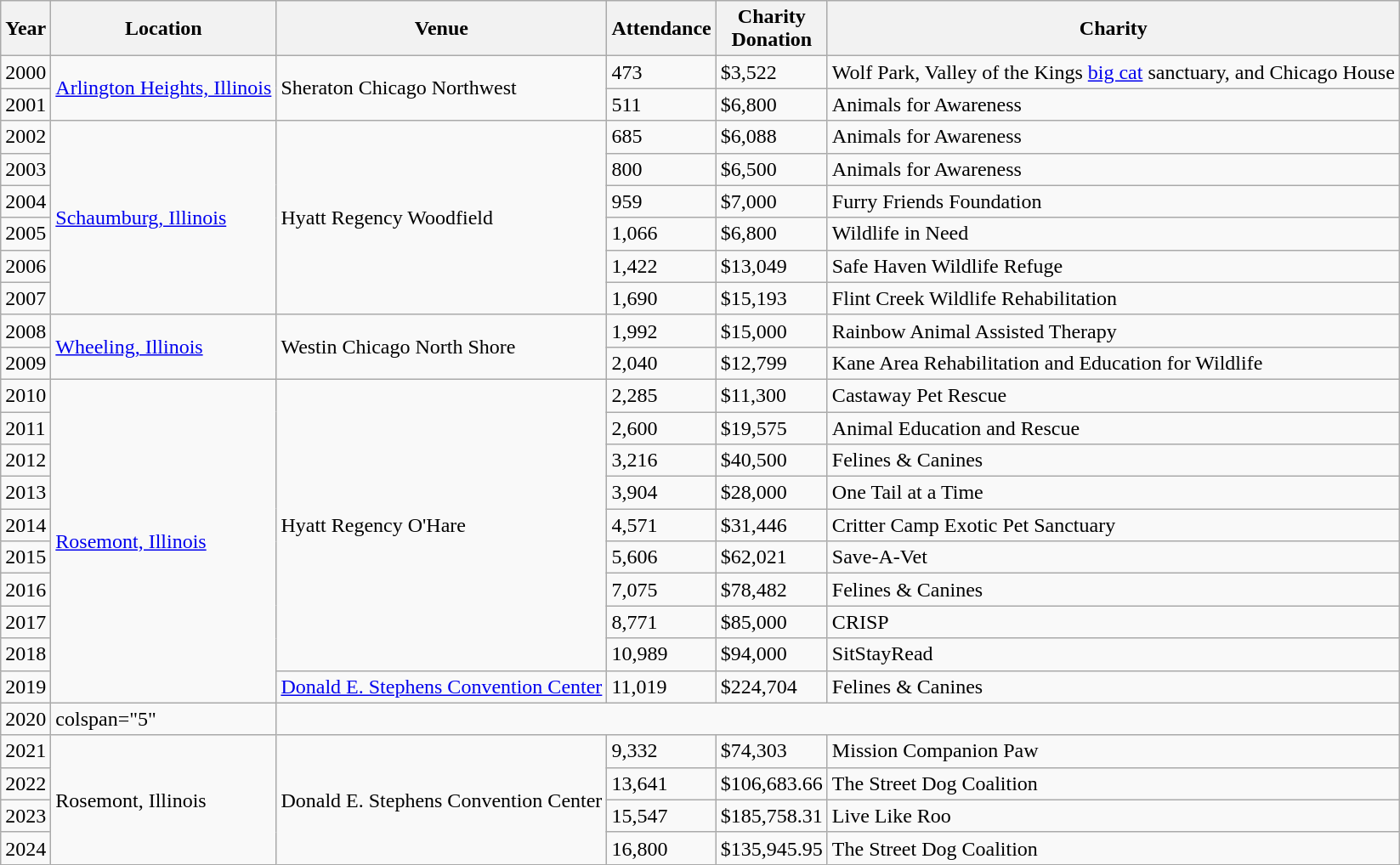<table class="wikitable" border="1">
<tr>
<th>Year</th>
<th>Location</th>
<th>Venue</th>
<th>Attendance</th>
<th>Charity<br>Donation</th>
<th>Charity</th>
</tr>
<tr>
<td>2000</td>
<td rowspan="2"><a href='#'>Arlington Heights, Illinois</a></td>
<td rowspan="2">Sheraton Chicago Northwest</td>
<td>473</td>
<td>$3,522</td>
<td>Wolf Park, Valley of the Kings <a href='#'>big cat</a> sanctuary, and Chicago House</td>
</tr>
<tr>
<td>2001</td>
<td>511</td>
<td>$6,800</td>
<td>Animals for Awareness</td>
</tr>
<tr>
<td>2002</td>
<td rowspan="6"><a href='#'>Schaumburg, Illinois</a></td>
<td rowspan="6">Hyatt Regency Woodfield</td>
<td>685</td>
<td>$6,088</td>
<td>Animals for Awareness</td>
</tr>
<tr>
<td>2003</td>
<td>800</td>
<td>$6,500</td>
<td>Animals for Awareness</td>
</tr>
<tr>
<td>2004</td>
<td>959</td>
<td>$7,000</td>
<td>Furry Friends Foundation</td>
</tr>
<tr>
<td>2005</td>
<td>1,066</td>
<td>$6,800</td>
<td>Wildlife in Need</td>
</tr>
<tr>
<td>2006</td>
<td>1,422</td>
<td>$13,049</td>
<td>Safe Haven Wildlife Refuge</td>
</tr>
<tr>
<td>2007</td>
<td>1,690</td>
<td>$15,193</td>
<td>Flint Creek Wildlife Rehabilitation</td>
</tr>
<tr>
<td>2008</td>
<td rowspan="2"><a href='#'>Wheeling, Illinois</a></td>
<td rowspan="2">Westin Chicago North Shore</td>
<td>1,992</td>
<td>$15,000</td>
<td>Rainbow Animal Assisted Therapy</td>
</tr>
<tr>
<td>2009</td>
<td>2,040</td>
<td>$12,799</td>
<td>Kane Area Rehabilitation and Education for Wildlife</td>
</tr>
<tr>
<td>2010</td>
<td rowspan="10"><a href='#'>Rosemont, Illinois</a></td>
<td rowspan="9">Hyatt Regency O'Hare</td>
<td>2,285</td>
<td>$11,300</td>
<td>Castaway Pet Rescue</td>
</tr>
<tr>
<td>2011</td>
<td>2,600</td>
<td>$19,575</td>
<td>Animal Education and Rescue</td>
</tr>
<tr>
<td>2012</td>
<td>3,216</td>
<td>$40,500</td>
<td>Felines & Canines</td>
</tr>
<tr>
<td>2013</td>
<td>3,904</td>
<td>$28,000</td>
<td>One Tail at a Time</td>
</tr>
<tr>
<td>2014</td>
<td>4,571</td>
<td>$31,446</td>
<td>Critter Camp Exotic Pet Sanctuary</td>
</tr>
<tr>
<td>2015</td>
<td>5,606</td>
<td>$62,021</td>
<td>Save-A-Vet</td>
</tr>
<tr>
<td>2016</td>
<td>7,075</td>
<td>$78,482</td>
<td>Felines & Canines</td>
</tr>
<tr>
<td>2017</td>
<td>8,771</td>
<td>$85,000</td>
<td>CRISP</td>
</tr>
<tr>
<td>2018</td>
<td>10,989</td>
<td>$94,000</td>
<td>SitStayRead</td>
</tr>
<tr>
<td>2019</td>
<td><a href='#'>Donald E. Stephens Convention Center</a></td>
<td>11,019</td>
<td>$224,704</td>
<td>Felines & Canines</td>
</tr>
<tr>
<td>2020</td>
<td>colspan="5" </td>
</tr>
<tr>
<td>2021</td>
<td rowspan="4">Rosemont, Illinois</td>
<td rowspan="4">Donald E. Stephens Convention Center</td>
<td>9,332</td>
<td>$74,303</td>
<td>Mission Companion Paw</td>
</tr>
<tr>
<td>2022</td>
<td>13,641</td>
<td>$106,683.66</td>
<td>The Street Dog Coalition</td>
</tr>
<tr>
<td>2023</td>
<td>15,547</td>
<td>$185,758.31</td>
<td>Live Like Roo</td>
</tr>
<tr>
<td>2024</td>
<td>16,800</td>
<td>$135,945.95</td>
<td>The Street Dog Coalition</td>
</tr>
</table>
